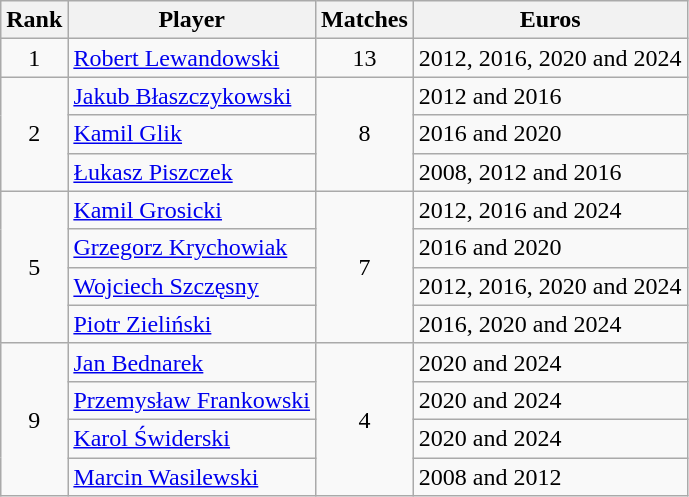<table class="wikitable" style="text-align: left;">
<tr>
<th>Rank</th>
<th>Player</th>
<th>Matches</th>
<th>Euros</th>
</tr>
<tr>
<td align=center>1</td>
<td><a href='#'>Robert Lewandowski</a></td>
<td align=center>13</td>
<td>2012, 2016, 2020 and 2024</td>
</tr>
<tr>
<td rowspan=3 align=center>2</td>
<td><a href='#'>Jakub Błaszczykowski</a></td>
<td rowspan=3 align=center>8</td>
<td>2012 and 2016</td>
</tr>
<tr>
<td><a href='#'>Kamil Glik</a></td>
<td>2016 and 2020</td>
</tr>
<tr>
<td><a href='#'>Łukasz Piszczek</a></td>
<td>2008, 2012 and 2016</td>
</tr>
<tr>
<td rowspan=4 align=center>5</td>
<td><a href='#'>Kamil Grosicki</a></td>
<td rowspan=4 align=center>7</td>
<td>2012, 2016 and 2024</td>
</tr>
<tr>
<td><a href='#'>Grzegorz Krychowiak</a></td>
<td>2016 and 2020</td>
</tr>
<tr>
<td><a href='#'>Wojciech Szczęsny</a></td>
<td>2012, 2016, 2020 and 2024</td>
</tr>
<tr>
<td><a href='#'>Piotr Zieliński</a></td>
<td>2016, 2020 and 2024</td>
</tr>
<tr>
<td rowspan=4 align=center>9</td>
<td><a href='#'>Jan Bednarek</a></td>
<td rowspan=6 align=center>4</td>
<td>2020 and 2024</td>
</tr>
<tr>
<td><a href='#'>Przemysław Frankowski</a></td>
<td>2020 and 2024</td>
</tr>
<tr>
<td><a href='#'>Karol Świderski</a></td>
<td>2020 and 2024</td>
</tr>
<tr>
<td><a href='#'>Marcin Wasilewski</a></td>
<td>2008 and 2012</td>
</tr>
</table>
